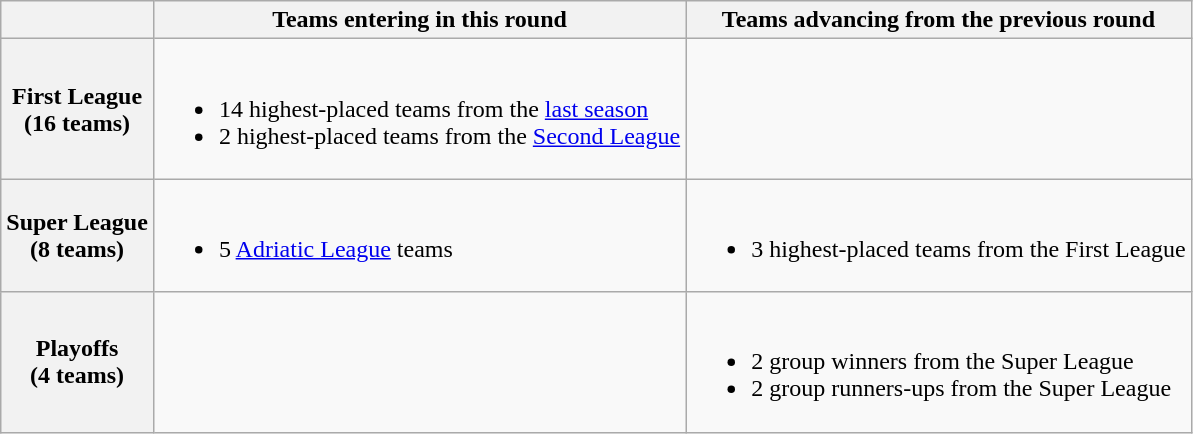<table class="wikitable">
<tr>
<th></th>
<th>Teams entering in this round</th>
<th>Teams advancing from the previous round</th>
</tr>
<tr>
<th>First League<br>(16 teams)</th>
<td><br><ul><li>14 highest-placed teams from the <a href='#'>last season</a></li><li>2 highest-placed teams from the <a href='#'>Second League</a></li></ul></td>
<td></td>
</tr>
<tr>
<th>Super League<br>(8 teams)</th>
<td><br><ul><li>5 <a href='#'>Adriatic League</a> teams</li></ul></td>
<td><br><ul><li>3 highest-placed teams from the First League</li></ul></td>
</tr>
<tr>
<th>Playoffs<br>(4 teams)</th>
<td></td>
<td><br><ul><li>2 group winners from the Super League</li><li>2 group runners-ups from the Super League</li></ul></td>
</tr>
</table>
